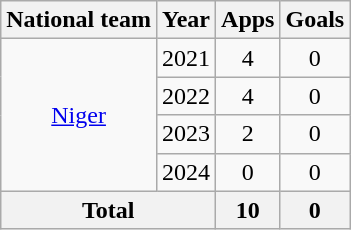<table class="wikitable" style="text-align:center">
<tr>
<th>National team</th>
<th>Year</th>
<th>Apps</th>
<th>Goals</th>
</tr>
<tr>
<td rowspan="4"><a href='#'>Niger</a></td>
<td>2021</td>
<td>4</td>
<td>0</td>
</tr>
<tr>
<td>2022</td>
<td>4</td>
<td>0</td>
</tr>
<tr>
<td>2023</td>
<td>2</td>
<td>0</td>
</tr>
<tr>
<td>2024</td>
<td>0</td>
<td>0</td>
</tr>
<tr>
<th colspan="2">Total</th>
<th>10</th>
<th>0</th>
</tr>
</table>
